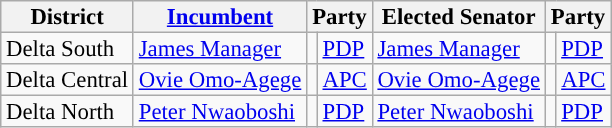<table class="sortable wikitable" style="font-size:95%;line-height:14px;">
<tr>
<th class="unsortable">District</th>
<th class="unsortable"><a href='#'>Incumbent</a></th>
<th colspan="2">Party</th>
<th class="unsortable">Elected Senator</th>
<th colspan="2">Party</th>
</tr>
<tr>
<td>Delta South</td>
<td><a href='#'>James Manager</a></td>
<td style="background:"></td>
<td><a href='#'>PDP</a></td>
<td><a href='#'>James Manager</a></td>
<td style="background:"></td>
<td><a href='#'>PDP</a></td>
</tr>
<tr>
<td>Delta Central</td>
<td><a href='#'>Ovie Omo-Agege</a></td>
<td style="background:"></td>
<td><a href='#'>APC</a></td>
<td><a href='#'>Ovie Omo-Agege</a></td>
<td style="background:"></td>
<td><a href='#'>APC</a></td>
</tr>
<tr>
<td>Delta North</td>
<td><a href='#'>Peter Nwaoboshi</a></td>
<td style="background:"></td>
<td><a href='#'>PDP</a></td>
<td><a href='#'>Peter Nwaoboshi</a></td>
<td style="background:"></td>
<td><a href='#'>PDP</a></td>
</tr>
</table>
